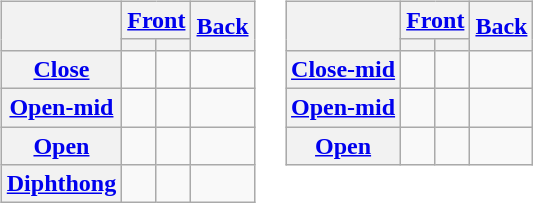<table>
<tr>
<td><br><table class="wikitable" style="text-align: center;">
<tr>
<th rowspan="2"> </th>
<th colspan="2"><a href='#'>Front</a></th>
<th rowspan="2"><a href='#'>Back</a></th>
</tr>
<tr>
<th></th>
<th></th>
</tr>
<tr class="nounderlines">
<th><a href='#'>Close</a></th>
<td> </td>
<td> </td>
<td> </td>
</tr>
<tr class="nounderlines">
<th><a href='#'>Open-mid</a></th>
<td> </td>
<td> </td>
<td> </td>
</tr>
<tr class="nounderlines">
<th><a href='#'>Open</a></th>
<td> </td>
<td></td>
<td></td>
</tr>
<tr>
<th><a href='#'>Diphthong</a></th>
<td></td>
<td></td>
<td></td>
</tr>
</table>
</td>
<td valign="top"><br><table class="wikitable" style="text-align: center">
<tr>
<th rowspan="2"></th>
<th colspan="2"><a href='#'>Front</a></th>
<th rowspan="2"><a href='#'>Back</a></th>
</tr>
<tr>
<th></th>
<th></th>
</tr>
<tr>
<th><a href='#'>Close-mid</a></th>
<td> </td>
<td> </td>
<td> </td>
</tr>
<tr>
<th><a href='#'>Open-mid</a></th>
<td> </td>
<td></td>
<td></td>
</tr>
<tr class="nounderlines">
<th><a href='#'>Open</a></th>
<td></td>
<td></td>
<td> </td>
</tr>
</table>
</td>
</tr>
</table>
